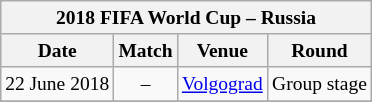<table class="wikitable" style="margin:1em auto 1em auto; text-align:center; font-size:small;">
<tr>
<th colspan="4">2018 FIFA World Cup – Russia</th>
</tr>
<tr>
<th>Date</th>
<th>Match</th>
<th>Venue</th>
<th>Round</th>
</tr>
<tr>
<td>22 June 2018</td>
<td> – </td>
<td><a href='#'>Volgograd</a></td>
<td>Group stage</td>
</tr>
<tr>
</tr>
</table>
